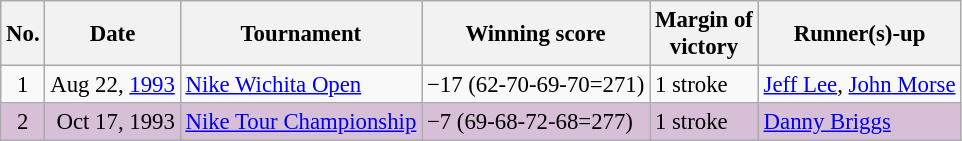<table class="wikitable" style="font-size:95%;">
<tr>
<th>No.</th>
<th>Date</th>
<th>Tournament</th>
<th>Winning score</th>
<th>Margin of<br>victory</th>
<th>Runner(s)-up</th>
</tr>
<tr>
<td align=center>1</td>
<td align=right>Aug 22, <a href='#'>1993</a></td>
<td><a href='#'>Nike Wichita Open</a></td>
<td>−17 (62-70-69-70=271)</td>
<td>1 stroke</td>
<td> <a href='#'>Jeff Lee</a>,  <a href='#'>John Morse</a></td>
</tr>
<tr style="background:thistle;">
<td align=center>2</td>
<td align=right>Oct 17, 1993</td>
<td><a href='#'>Nike Tour Championship</a></td>
<td>−7 (69-68-72-68=277)</td>
<td>1 stroke</td>
<td> <a href='#'>Danny Briggs</a></td>
</tr>
</table>
